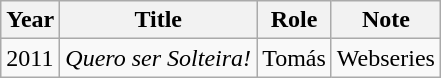<table class="wikitable">
<tr>
<th>Year</th>
<th>Title</th>
<th>Role</th>
<th>Note</th>
</tr>
<tr>
<td>2011</td>
<td><em>Quero ser Solteira!</em></td>
<td>Tomás</td>
<td>Webseries</td>
</tr>
</table>
